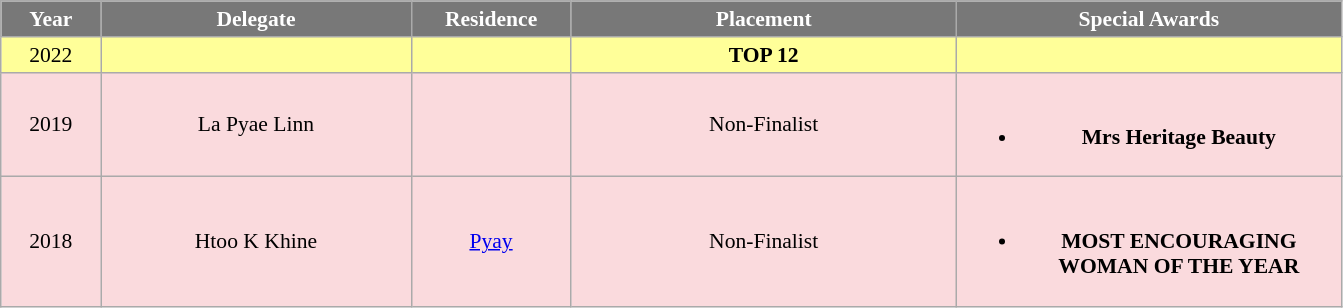<table class="wikitable sortable" style="font-size: 90%; text-align:center">
<tr>
<th width="60" style="background-color:#787878;color:#FFFFFF;">Year</th>
<th width="200" style="background-color:#787878;color:#FFFFFF;">Delegate</th>
<th width="100" style="background-color:#787878;color:#FFFFFF;">Residence</th>
<th width="250" style="background-color:#787878;color:#FFFFFF;">Placement</th>
<th width="250" style="background-color:#787878;color:#FFFFFF;">Special Awards</th>
</tr>
<tr style="background-color:#FFFF99;">
<td><strong></strong> 2022</td>
<td></td>
<td></td>
<td><strong>TOP 12</strong></td>
<td></td>
</tr>
<tr style="background-color:#FADADD;: bold">
<td><strong></strong> 2019</td>
<td>La Pyae Linn</td>
<td></td>
<td>Non-Finalist</td>
<td><br><ul><li><strong>Mrs Heritage Beauty</strong></li></ul></td>
</tr>
<tr style="background-color:#FADADD;: bold">
<td><strong></strong> 2018</td>
<td>Htoo K Khine</td>
<td><a href='#'>Pyay</a></td>
<td>Non-Finalist</td>
<td><br><ul><li><strong>MOST ENCOURAGING WOMAN OF THE YEAR</strong></li></ul></td>
</tr>
</table>
